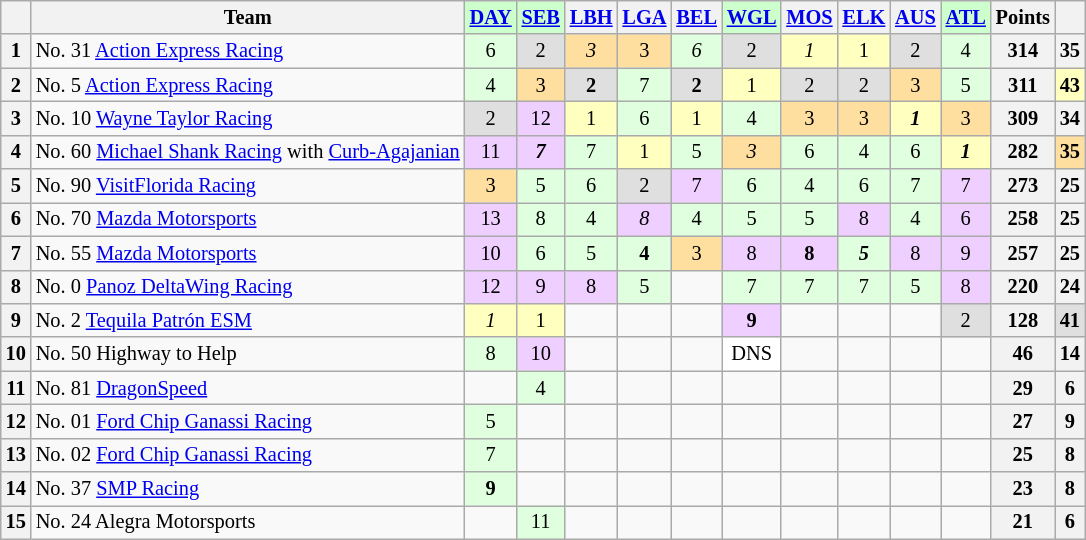<table class="wikitable" style="font-size:85%; text-align:center">
<tr style="background:#f9f9f9; vertical-align:top;">
<th valign=middle></th>
<th valign=middle>Team</th>
<td style="background:#ccffcc;"><strong><a href='#'>DAY</a></strong></td>
<td style="background:#ccffcc;"><strong><a href='#'>SEB</a></strong></td>
<th><a href='#'>LBH</a></th>
<th><a href='#'>LGA</a></th>
<th><a href='#'>BEL</a></th>
<td style="background:#ccffcc;"><strong><a href='#'>WGL</a></strong></td>
<th><a href='#'>MOS</a></th>
<th><a href='#'>ELK</a></th>
<th><a href='#'>AUS</a></th>
<td style="background:#ccffcc;"><strong><a href='#'>ATL</a></strong></td>
<th valign=middle>Points</th>
<th valign=middle></th>
</tr>
<tr>
<th>1</th>
<td align=left>No. 31 <a href='#'>Action Express Racing</a></td>
<td style="background:#dfffdf;">6</td>
<td style="background:#dfdfdf;">2</td>
<td style="background:#ffdf9f;"><em>3</em></td>
<td style="background:#ffdf9f;">3</td>
<td style="background:#dfffdf;"><em>6</em></td>
<td style="background:#dfdfdf;">2</td>
<td style="background:#ffffbf;"><em>1</em></td>
<td style="background:#ffffbf;">1</td>
<td style="background:#dfdfdf;">2</td>
<td style="background:#dfffdf;">4</td>
<th>314</th>
<th>35</th>
</tr>
<tr>
<th>2</th>
<td align=left>No. 5 <a href='#'>Action Express Racing</a></td>
<td style="background:#dfffdf;">4</td>
<td style="background:#ffdf9f;">3</td>
<td style="background:#dfdfdf;"><strong>2</strong></td>
<td style="background:#dfffdf;">7</td>
<td style="background:#dfdfdf;"><strong>2</strong></td>
<td style="background:#ffffbf;">1</td>
<td style="background:#dfdfdf;">2</td>
<td style="background:#dfdfdf;">2</td>
<td style="background:#ffdf9f;">3</td>
<td style="background:#dfffdf;">5</td>
<th>311</th>
<td style="background:#ffffbf;"><strong>43</strong></td>
</tr>
<tr>
<th>3</th>
<td align=left>No. 10 <a href='#'>Wayne Taylor Racing</a></td>
<td style="background:#dfdfdf;">2</td>
<td style="background:#efcfff;">12</td>
<td style="background:#ffffbf;">1</td>
<td style="background:#dfffdf;">6</td>
<td style="background:#ffffbf;">1</td>
<td style="background:#dfffdf;">4</td>
<td style="background:#ffdf9f;">3</td>
<td style="background:#ffdf9f;">3</td>
<td style="background:#ffffbf;"><strong><em>1</em></strong></td>
<td style="background:#ffdf9f;">3</td>
<th>309</th>
<th>34</th>
</tr>
<tr>
<th>4</th>
<td align=left>No. 60 <a href='#'>Michael Shank Racing</a> with <a href='#'>Curb-Agajanian</a></td>
<td style="background:#efcfff;">11</td>
<td style="background:#efcfff;"><strong><em>7</em></strong></td>
<td style="background:#dfffdf;">7</td>
<td style="background:#ffffbf;">1</td>
<td style="background:#dfffdf;">5</td>
<td style="background:#ffdf9f;"><em>3</em></td>
<td style="background:#dfffdf;">6</td>
<td style="background:#dfffdf;">4</td>
<td style="background:#dfffdf;">6</td>
<td style="background:#ffffbf;"><strong><em>1</em></strong></td>
<th>282</th>
<td style="background:#ffdf9f;"><strong>35</strong></td>
</tr>
<tr>
<th>5</th>
<td align=left>No. 90 <a href='#'>VisitFlorida Racing</a></td>
<td style="background:#ffdf9f;">3</td>
<td style="background:#dfffdf;">5</td>
<td style="background:#dfffdf;">6</td>
<td style="background:#dfdfdf;">2</td>
<td style="background:#efcfff;">7</td>
<td style="background:#dfffdf;">6</td>
<td style="background:#dfffdf;">4</td>
<td style="background:#dfffdf;">6</td>
<td style="background:#dfffdf;">7</td>
<td style="background:#efcfff;">7</td>
<th>273</th>
<th>25</th>
</tr>
<tr>
<th>6</th>
<td align=left>No. 70 <a href='#'>Mazda Motorsports</a></td>
<td style="background:#efcfff;">13</td>
<td style="background:#dfffdf;">8</td>
<td style="background:#dfffdf;">4</td>
<td style="background:#efcfff;"><em>8</em></td>
<td style="background:#dfffdf;">4</td>
<td style="background:#dfffdf;">5</td>
<td style="background:#dfffdf;">5</td>
<td style="background:#efcfff;">8</td>
<td style="background:#dfffdf;">4</td>
<td style="background:#efcfff;">6</td>
<th>258</th>
<th>25</th>
</tr>
<tr>
<th>7</th>
<td align=left>No. 55 <a href='#'>Mazda Motorsports</a></td>
<td style="background:#efcfff;">10</td>
<td style="background:#dfffdf;">6</td>
<td style="background:#dfffdf;">5</td>
<td style="background:#dfffdf;"><strong>4</strong></td>
<td style="background:#ffdf9f;">3</td>
<td style="background:#efcfff;">8</td>
<td style="background:#efcfff;"><strong>8</strong></td>
<td style="background:#dfffdf;"><strong><em>5</em></strong></td>
<td style="background:#efcfff;">8</td>
<td style="background:#efcfff;">9</td>
<th>257</th>
<th>25</th>
</tr>
<tr>
<th>8</th>
<td align=left>No. 0 <a href='#'>Panoz DeltaWing Racing</a></td>
<td style="background:#efcfff;">12</td>
<td style="background:#efcfff;">9</td>
<td style="background:#efcfff;">8</td>
<td style="background:#dfffdf;">5</td>
<td></td>
<td style="background:#dfffdf;">7</td>
<td style="background:#dfffdf;">7</td>
<td style="background:#dfffdf;">7</td>
<td style="background:#dfffdf;">5</td>
<td style="background:#efcfff;">8</td>
<th>220</th>
<th>24</th>
</tr>
<tr>
<th>9</th>
<td align=left>No. 2 <a href='#'>Tequila Patrón ESM</a></td>
<td style="background:#ffffbf;"><em>1</em></td>
<td style="background:#ffffbf;">1</td>
<td></td>
<td></td>
<td></td>
<td style="background:#efcfff;"><strong>9</strong></td>
<td></td>
<td></td>
<td></td>
<td style="background:#dfdfdf;">2</td>
<th>128</th>
<td style="background:#dfdfdf;"><strong>41</strong></td>
</tr>
<tr>
<th>10</th>
<td align=left>No. 50 Highway to Help</td>
<td style="background:#dfffdf;">8</td>
<td style="background:#efcfff;">10</td>
<td></td>
<td></td>
<td></td>
<td style="background:#ffffff;">DNS</td>
<td></td>
<td></td>
<td></td>
<td></td>
<th>46</th>
<th>14</th>
</tr>
<tr>
<th>11</th>
<td align=left>No. 81 <a href='#'>DragonSpeed</a></td>
<td></td>
<td style="background:#dfffdf;">4</td>
<td></td>
<td></td>
<td></td>
<td></td>
<td></td>
<td></td>
<td></td>
<td></td>
<th>29</th>
<th>6</th>
</tr>
<tr>
<th>12</th>
<td align=left>No. 01 <a href='#'>Ford Chip Ganassi Racing</a></td>
<td style="background:#dfffdf;">5</td>
<td></td>
<td></td>
<td></td>
<td></td>
<td></td>
<td></td>
<td></td>
<td></td>
<td></td>
<th>27</th>
<th>9</th>
</tr>
<tr>
<th>13</th>
<td align=left>No. 02 <a href='#'>Ford Chip Ganassi Racing</a></td>
<td style="background:#dfffdf;">7</td>
<td></td>
<td></td>
<td></td>
<td></td>
<td></td>
<td></td>
<td></td>
<td></td>
<td></td>
<th>25</th>
<th>8</th>
</tr>
<tr>
<th>14</th>
<td align=left>No. 37 <a href='#'>SMP Racing</a></td>
<td style="background:#dfffdf;"><strong>9</strong></td>
<td></td>
<td></td>
<td></td>
<td></td>
<td></td>
<td></td>
<td></td>
<td></td>
<td></td>
<th>23</th>
<th>8</th>
</tr>
<tr>
<th>15</th>
<td align=left>No. 24 Alegra Motorsports</td>
<td></td>
<td style="background:#dfffdf;">11</td>
<td></td>
<td></td>
<td></td>
<td></td>
<td></td>
<td></td>
<td></td>
<td></td>
<th>21</th>
<th>6</th>
</tr>
</table>
